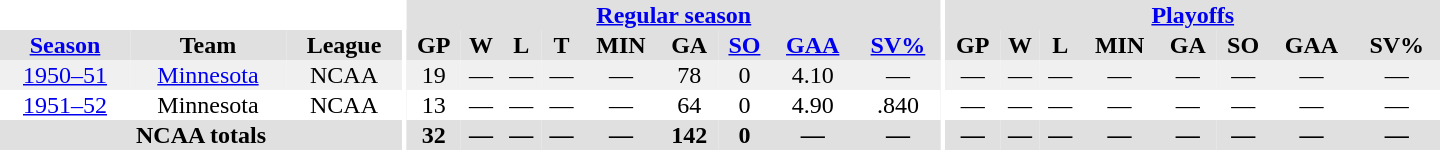<table border="0" cellpadding="1" cellspacing="0" style="text-align:center; width:60em">
<tr bgcolor="#e0e0e0">
<th colspan="3" bgcolor="#ffffff"></th>
<th rowspan="99" bgcolor="#ffffff"></th>
<th colspan="9"><a href='#'>Regular season</a></th>
<th rowspan="99" bgcolor="#ffffff"></th>
<th colspan="8"><a href='#'>Playoffs</a></th>
</tr>
<tr bgcolor="#e0e0e0">
<th><a href='#'>Season</a></th>
<th>Team</th>
<th>League</th>
<th>GP</th>
<th>W</th>
<th>L</th>
<th>T</th>
<th>MIN</th>
<th>GA</th>
<th><a href='#'>SO</a></th>
<th><a href='#'>GAA</a></th>
<th><a href='#'>SV%</a></th>
<th>GP</th>
<th>W</th>
<th>L</th>
<th>MIN</th>
<th>GA</th>
<th>SO</th>
<th>GAA</th>
<th>SV%</th>
</tr>
<tr bgcolor="#f0f0f0">
<td><a href='#'>1950–51</a></td>
<td><a href='#'>Minnesota</a></td>
<td>NCAA</td>
<td>19</td>
<td>—</td>
<td>—</td>
<td>—</td>
<td>—</td>
<td>78</td>
<td>0</td>
<td>4.10</td>
<td>—</td>
<td>—</td>
<td>—</td>
<td>—</td>
<td>—</td>
<td>—</td>
<td>—</td>
<td>—</td>
<td>—</td>
</tr>
<tr>
<td><a href='#'>1951–52</a></td>
<td>Minnesota</td>
<td>NCAA</td>
<td>13</td>
<td>—</td>
<td>—</td>
<td>—</td>
<td>—</td>
<td>64</td>
<td>0</td>
<td>4.90</td>
<td>.840</td>
<td>—</td>
<td>—</td>
<td>—</td>
<td>—</td>
<td>—</td>
<td>—</td>
<td>—</td>
<td>—</td>
</tr>
<tr bgcolor="#e0e0e0">
<th colspan="3">NCAA totals</th>
<th>32</th>
<th>—</th>
<th>—</th>
<th>—</th>
<th>—</th>
<th>142</th>
<th>0</th>
<th>—</th>
<th>—</th>
<th>—</th>
<th>—</th>
<th>—</th>
<th>—</th>
<th>—</th>
<th>—</th>
<th>—</th>
<th>—</th>
</tr>
</table>
